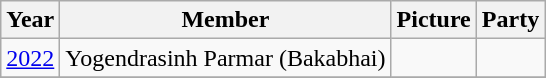<table class="wikitable sortable">
<tr>
<th>Year</th>
<th>Member</th>
<th>Picture</th>
<th colspan="2">Party</th>
</tr>
<tr>
<td><a href='#'>2022</a></td>
<td>Yogendrasinh Parmar (Bakabhai)</td>
<td></td>
<td></td>
</tr>
<tr>
</tr>
</table>
